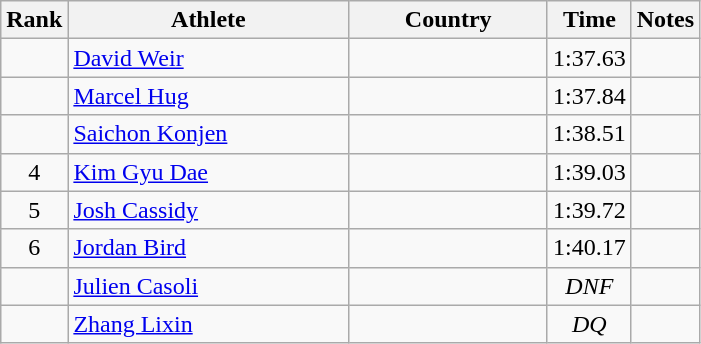<table class="wikitable sortable" style="text-align:center">
<tr>
<th>Rank</th>
<th style="width:180px">Athlete</th>
<th style="width:125px">Country</th>
<th>Time</th>
<th>Notes</th>
</tr>
<tr>
<td></td>
<td style="text-align:left;"><a href='#'>David Weir</a></td>
<td style="text-align:left;"></td>
<td>1:37.63</td>
<td></td>
</tr>
<tr>
<td></td>
<td style="text-align:left;"><a href='#'>Marcel Hug</a></td>
<td style="text-align:left;"></td>
<td>1:37.84</td>
<td></td>
</tr>
<tr>
<td></td>
<td style="text-align:left;"><a href='#'>Saichon Konjen</a></td>
<td style="text-align:left;"></td>
<td>1:38.51</td>
<td></td>
</tr>
<tr>
<td>4</td>
<td style="text-align:left;"><a href='#'>Kim Gyu Dae</a></td>
<td style="text-align:left;"></td>
<td>1:39.03</td>
<td></td>
</tr>
<tr>
<td>5</td>
<td style="text-align:left;"><a href='#'>Josh Cassidy</a></td>
<td style="text-align:left;"></td>
<td>1:39.72</td>
<td></td>
</tr>
<tr>
<td>6</td>
<td style="text-align:left;"><a href='#'>Jordan Bird</a></td>
<td style="text-align:left;"></td>
<td>1:40.17</td>
<td></td>
</tr>
<tr>
<td></td>
<td style="text-align:left;"><a href='#'>Julien Casoli</a></td>
<td style="text-align:left;"></td>
<td><em>DNF</em></td>
<td></td>
</tr>
<tr>
<td></td>
<td style="text-align:left;"><a href='#'>Zhang Lixin</a></td>
<td style="text-align:left;"></td>
<td><em>DQ</em></td>
<td></td>
</tr>
</table>
